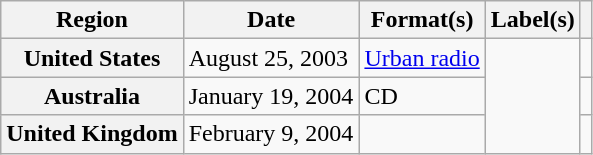<table class="wikitable plainrowheaders">
<tr>
<th scope="col">Region</th>
<th scope="col">Date</th>
<th scope="col">Format(s)</th>
<th scope="col">Label(s)</th>
<th scope="col"></th>
</tr>
<tr>
<th scope="row">United States</th>
<td>August 25, 2003</td>
<td><a href='#'>Urban radio</a></td>
<td rowspan="3"></td>
<td align="center"></td>
</tr>
<tr>
<th scope="row">Australia</th>
<td>January 19, 2004</td>
<td>CD</td>
<td align="center"></td>
</tr>
<tr>
<th scope="row">United Kingdom</th>
<td>February 9, 2004</td>
<td></td>
<td align="center"></td>
</tr>
</table>
